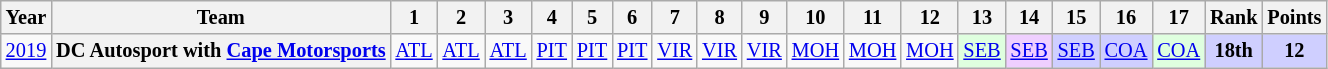<table class="wikitable" style="text-align:center; font-size:85%">
<tr>
<th>Year</th>
<th>Team</th>
<th>1</th>
<th>2</th>
<th>3</th>
<th>4</th>
<th>5</th>
<th>6</th>
<th>7</th>
<th>8</th>
<th>9</th>
<th>10</th>
<th>11</th>
<th>12</th>
<th>13</th>
<th>14</th>
<th>15</th>
<th>16</th>
<th>17</th>
<th>Rank</th>
<th>Points</th>
</tr>
<tr>
<td><a href='#'>2019</a></td>
<th nowrap>DC Autosport with <a href='#'>Cape Motorsports</a></th>
<td><a href='#'>ATL</a><br></td>
<td><a href='#'>ATL</a><br></td>
<td><a href='#'>ATL</a><br></td>
<td><a href='#'>PIT</a><br></td>
<td><a href='#'>PIT</a><br></td>
<td><a href='#'>PIT</a><br></td>
<td><a href='#'>VIR</a><br></td>
<td><a href='#'>VIR</a><br></td>
<td><a href='#'>VIR</a><br></td>
<td><a href='#'>MOH</a><br></td>
<td><a href='#'>MOH</a><br></td>
<td><a href='#'>MOH</a><br></td>
<td style="background:#DFFFDF;"><a href='#'>SEB</a><br></td>
<td style="background:#EFCFFF;"><a href='#'>SEB</a><br></td>
<td style="background:#CFCFFF;"><a href='#'>SEB</a><br></td>
<td style="background:#CFCFFF;"><a href='#'>COA</a><br></td>
<td style="background:#DFFFDF;"><a href='#'>COA</a><br></td>
<th style="background:#CFCFFF;">18th</th>
<th style="background:#CFCFFF;">12</th>
</tr>
</table>
